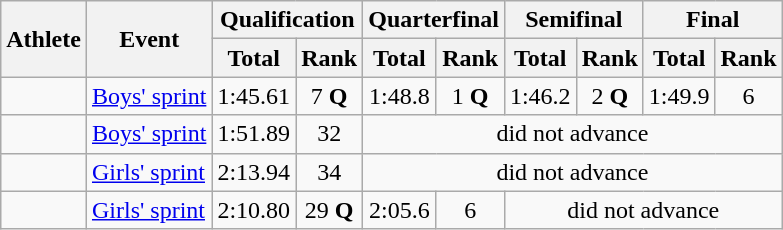<table class="wikitable">
<tr>
<th rowspan="2">Athlete</th>
<th rowspan="2">Event</th>
<th colspan="2">Qualification</th>
<th colspan="2">Quarterfinal</th>
<th colspan="2">Semifinal</th>
<th colspan="2">Final</th>
</tr>
<tr>
<th>Total</th>
<th>Rank</th>
<th>Total</th>
<th>Rank</th>
<th>Total</th>
<th>Rank</th>
<th>Total</th>
<th>Rank</th>
</tr>
<tr>
<td></td>
<td><a href='#'>Boys' sprint</a></td>
<td align="center">1:45.61</td>
<td align="center">7 <strong>Q</strong></td>
<td align="center">1:48.8</td>
<td align="center">1 <strong>Q</strong></td>
<td align="center">1:46.2</td>
<td align="center">2 <strong>Q</strong></td>
<td align="center">1:49.9</td>
<td align="center">6</td>
</tr>
<tr>
<td></td>
<td><a href='#'>Boys' sprint</a></td>
<td align="center">1:51.89</td>
<td align="center">32</td>
<td align="center" colspan=6>did not advance</td>
</tr>
<tr>
<td></td>
<td><a href='#'>Girls' sprint</a></td>
<td align="center">2:13.94</td>
<td align="center">34</td>
<td align="center" colspan=6>did not advance</td>
</tr>
<tr>
<td></td>
<td><a href='#'>Girls' sprint</a></td>
<td align="center">2:10.80</td>
<td align="center">29 <strong>Q</strong></td>
<td align="center">2:05.6</td>
<td align="center">6</td>
<td align="center" colspan=4>did not advance</td>
</tr>
</table>
